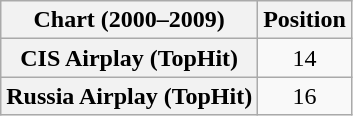<table class="wikitable plainrowheaders" style="text-align:center">
<tr>
<th scope="col">Chart (2000–2009)</th>
<th scope="col">Position</th>
</tr>
<tr>
<th scope="row">CIS Airplay (TopHit)</th>
<td>14</td>
</tr>
<tr>
<th scope="row">Russia Airplay (TopHit)</th>
<td>16</td>
</tr>
</table>
